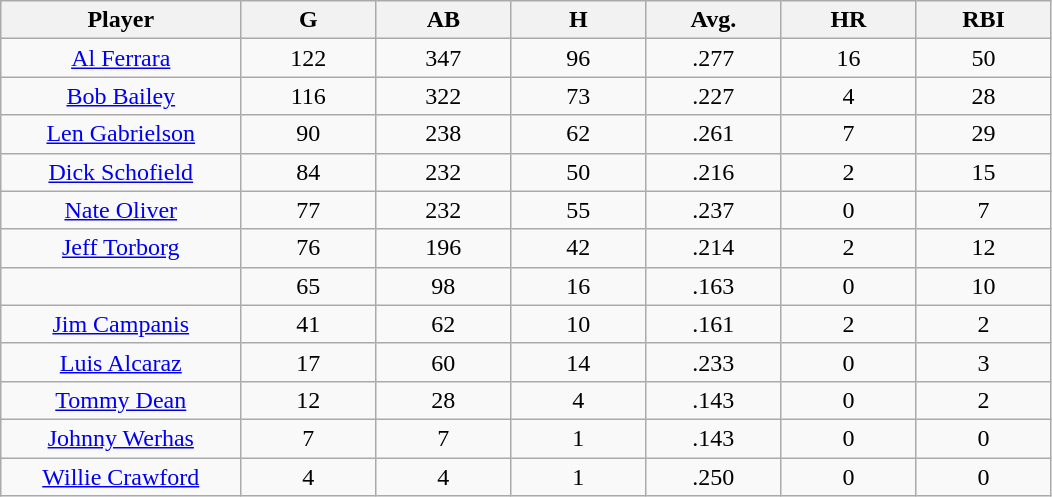<table class="wikitable sortable">
<tr>
<th width="16%">Player</th>
<th width="9%">G</th>
<th width="9%">AB</th>
<th width="9%">H</th>
<th width="9%">Avg.</th>
<th width="9%">HR</th>
<th width="9%">RBI</th>
</tr>
<tr align="center">
<td><a href='#'>Al Ferrara</a></td>
<td>122</td>
<td>347</td>
<td>96</td>
<td>.277</td>
<td>16</td>
<td>50</td>
</tr>
<tr align=center>
<td><a href='#'>Bob Bailey</a></td>
<td>116</td>
<td>322</td>
<td>73</td>
<td>.227</td>
<td>4</td>
<td>28</td>
</tr>
<tr align=center>
<td><a href='#'>Len Gabrielson</a></td>
<td>90</td>
<td>238</td>
<td>62</td>
<td>.261</td>
<td>7</td>
<td>29</td>
</tr>
<tr align=center>
<td><a href='#'>Dick Schofield</a></td>
<td>84</td>
<td>232</td>
<td>50</td>
<td>.216</td>
<td>2</td>
<td>15</td>
</tr>
<tr align=center>
<td><a href='#'>Nate Oliver</a></td>
<td>77</td>
<td>232</td>
<td>55</td>
<td>.237</td>
<td>0</td>
<td>7</td>
</tr>
<tr align=center>
<td><a href='#'>Jeff Torborg</a></td>
<td>76</td>
<td>196</td>
<td>42</td>
<td>.214</td>
<td>2</td>
<td>12</td>
</tr>
<tr align=center>
<td></td>
<td>65</td>
<td>98</td>
<td>16</td>
<td>.163</td>
<td>0</td>
<td>10</td>
</tr>
<tr align="center">
<td><a href='#'>Jim Campanis</a></td>
<td>41</td>
<td>62</td>
<td>10</td>
<td>.161</td>
<td>2</td>
<td>2</td>
</tr>
<tr align=center>
<td><a href='#'>Luis Alcaraz</a></td>
<td>17</td>
<td>60</td>
<td>14</td>
<td>.233</td>
<td>0</td>
<td>3</td>
</tr>
<tr align=center>
<td><a href='#'>Tommy Dean</a></td>
<td>12</td>
<td>28</td>
<td>4</td>
<td>.143</td>
<td>0</td>
<td>2</td>
</tr>
<tr align=center>
<td><a href='#'>Johnny Werhas</a></td>
<td>7</td>
<td>7</td>
<td>1</td>
<td>.143</td>
<td>0</td>
<td>0</td>
</tr>
<tr align=center>
<td><a href='#'>Willie Crawford</a></td>
<td>4</td>
<td>4</td>
<td>1</td>
<td>.250</td>
<td>0</td>
<td>0</td>
</tr>
</table>
